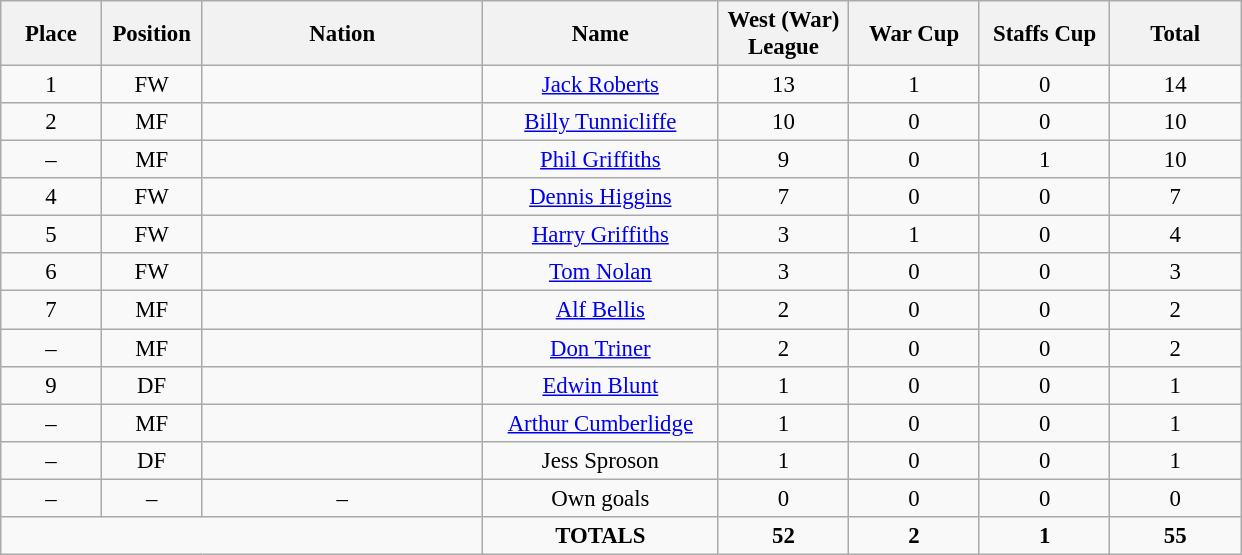<table class="wikitable" style="font-size: 95%; text-align: center;">
<tr>
<th width=60>Place</th>
<th width=60>Position</th>
<th width=180>Nation</th>
<th width=150>Name</th>
<th width=80>West (War) League</th>
<th width=80>War Cup</th>
<th width=80>Staffs Cup</th>
<th width=80>Total</th>
</tr>
<tr>
<td>1</td>
<td>FW</td>
<td></td>
<td><a href='#'>Jack Roberts</a></td>
<td>13</td>
<td>1</td>
<td>0</td>
<td>14</td>
</tr>
<tr>
<td>2</td>
<td>MF</td>
<td></td>
<td><a href='#'>Billy Tunnicliffe</a></td>
<td>10</td>
<td>0</td>
<td>0</td>
<td>10</td>
</tr>
<tr>
<td>–</td>
<td>MF</td>
<td></td>
<td><a href='#'>Phil Griffiths</a></td>
<td>9</td>
<td>0</td>
<td>1</td>
<td>10</td>
</tr>
<tr>
<td>4</td>
<td>FW</td>
<td></td>
<td><a href='#'>Dennis Higgins</a></td>
<td>7</td>
<td>0</td>
<td>0</td>
<td>7</td>
</tr>
<tr>
<td>5</td>
<td>FW</td>
<td></td>
<td><a href='#'>Harry Griffiths</a></td>
<td>3</td>
<td>1</td>
<td>0</td>
<td>4</td>
</tr>
<tr>
<td>6</td>
<td>FW</td>
<td></td>
<td><a href='#'>Tom Nolan</a></td>
<td>3</td>
<td>0</td>
<td>0</td>
<td>3</td>
</tr>
<tr>
<td>7</td>
<td>MF</td>
<td></td>
<td><a href='#'>Alf Bellis</a></td>
<td>2</td>
<td>0</td>
<td>0</td>
<td>2</td>
</tr>
<tr>
<td>–</td>
<td>MF</td>
<td></td>
<td><a href='#'>Don Triner</a></td>
<td>2</td>
<td>0</td>
<td>0</td>
<td>2</td>
</tr>
<tr>
<td>9</td>
<td>DF</td>
<td></td>
<td><a href='#'>Edwin Blunt</a></td>
<td>1</td>
<td>0</td>
<td>0</td>
<td>1</td>
</tr>
<tr>
<td>–</td>
<td>MF</td>
<td></td>
<td><a href='#'>Arthur Cumberlidge</a></td>
<td>1</td>
<td>0</td>
<td>0</td>
<td>1</td>
</tr>
<tr>
<td>–</td>
<td>DF</td>
<td></td>
<td>Jess Sproson</td>
<td>1</td>
<td>0</td>
<td>0</td>
<td>1</td>
</tr>
<tr>
<td>–</td>
<td>–</td>
<td>–</td>
<td>Own goals</td>
<td>0</td>
<td>0</td>
<td>0</td>
<td>0</td>
</tr>
<tr>
<td colspan="3"></td>
<td><strong>TOTALS</strong></td>
<td><strong>52</strong></td>
<td><strong>2</strong></td>
<td><strong>1</strong></td>
<td><strong>55</strong></td>
</tr>
</table>
